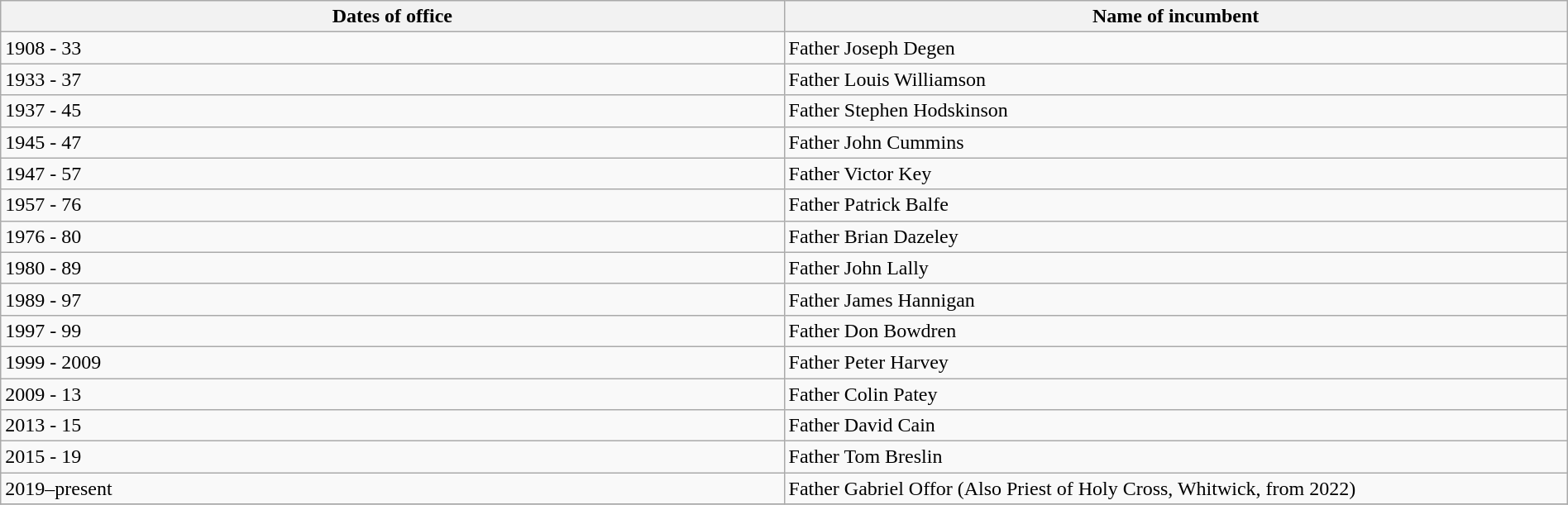<table width=100% class="wikitable">
<tr>
<th width=10%>Dates of office</th>
<th width=10%>Name of incumbent</th>
</tr>
<tr>
<td align="left">1908 - 33</td>
<td align="left">Father Joseph Degen</td>
</tr>
<tr>
<td align="left">1933 - 37</td>
<td align="left">Father Louis Williamson</td>
</tr>
<tr>
<td align="left">1937 - 45</td>
<td align="left">Father Stephen Hodskinson</td>
</tr>
<tr>
<td align="left">1945 - 47</td>
<td align="left">Father John Cummins</td>
</tr>
<tr>
<td align="left">1947 - 57</td>
<td align="left">Father Victor Key</td>
</tr>
<tr>
<td align="left">1957 - 76</td>
<td Align="left">Father Patrick Balfe</td>
</tr>
<tr>
<td align="left">1976 - 80</td>
<td Align="left">Father Brian Dazeley</td>
</tr>
<tr>
<td align="left">1980 - 89</td>
<td align="left">Father John Lally</td>
</tr>
<tr>
<td align="left">1989 - 97</td>
<td align="left">Father James Hannigan</td>
</tr>
<tr>
<td align="left">1997 - 99</td>
<td align="left">Father Don Bowdren</td>
</tr>
<tr>
<td align="left">1999 - 2009</td>
<td align="left">Father Peter Harvey</td>
</tr>
<tr>
<td align="left">2009 - 13</td>
<td align="left">Father Colin Patey</td>
</tr>
<tr>
<td align="left">2013 - 15</td>
<td align="left">Father David Cain</td>
</tr>
<tr>
<td align="left">2015 - 19</td>
<td align="left">Father Tom Breslin</td>
</tr>
<tr>
<td align="left">2019–present</td>
<td align="left">Father Gabriel Offor (Also Priest of Holy Cross, Whitwick, from 2022)</td>
</tr>
<tr>
</tr>
</table>
